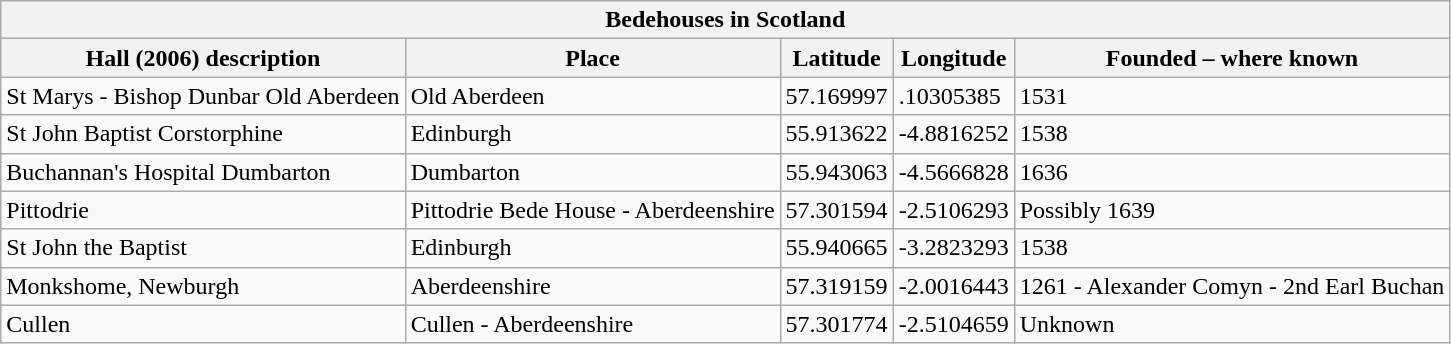<table class="wikitable collapsible collapsed">
<tr>
<th colspan=5>Bedehouses in Scotland</th>
</tr>
<tr>
<th>Hall (2006) description</th>
<th>Place</th>
<th>Latitude</th>
<th>Longitude</th>
<th>Founded – where known</th>
</tr>
<tr>
<td>St Marys  - Bishop Dunbar Old Aberdeen</td>
<td>Old Aberdeen</td>
<td>57.169997</td>
<td>.10305385</td>
<td>1531</td>
</tr>
<tr>
<td>St John Baptist Corstorphine</td>
<td>Edinburgh</td>
<td>55.913622</td>
<td>-4.8816252</td>
<td>1538</td>
</tr>
<tr>
<td>Buchannan's Hospital Dumbarton</td>
<td>Dumbarton</td>
<td>55.943063</td>
<td>-4.5666828</td>
<td>1636</td>
</tr>
<tr>
<td>Pittodrie</td>
<td>Pittodrie Bede House - Aberdeenshire</td>
<td>57.301594</td>
<td>-2.5106293</td>
<td>Possibly 1639</td>
</tr>
<tr>
<td>St John the Baptist</td>
<td>Edinburgh</td>
<td>55.940665</td>
<td>-3.2823293</td>
<td>1538</td>
</tr>
<tr>
<td>Monkshome, Newburgh</td>
<td>Aberdeenshire</td>
<td>57.319159</td>
<td>-2.0016443</td>
<td>1261 - Alexander Comyn - 2nd Earl Buchan</td>
</tr>
<tr>
<td>Cullen</td>
<td>Cullen - Aberdeenshire</td>
<td>57.301774</td>
<td>-2.5104659</td>
<td>Unknown</td>
</tr>
</table>
